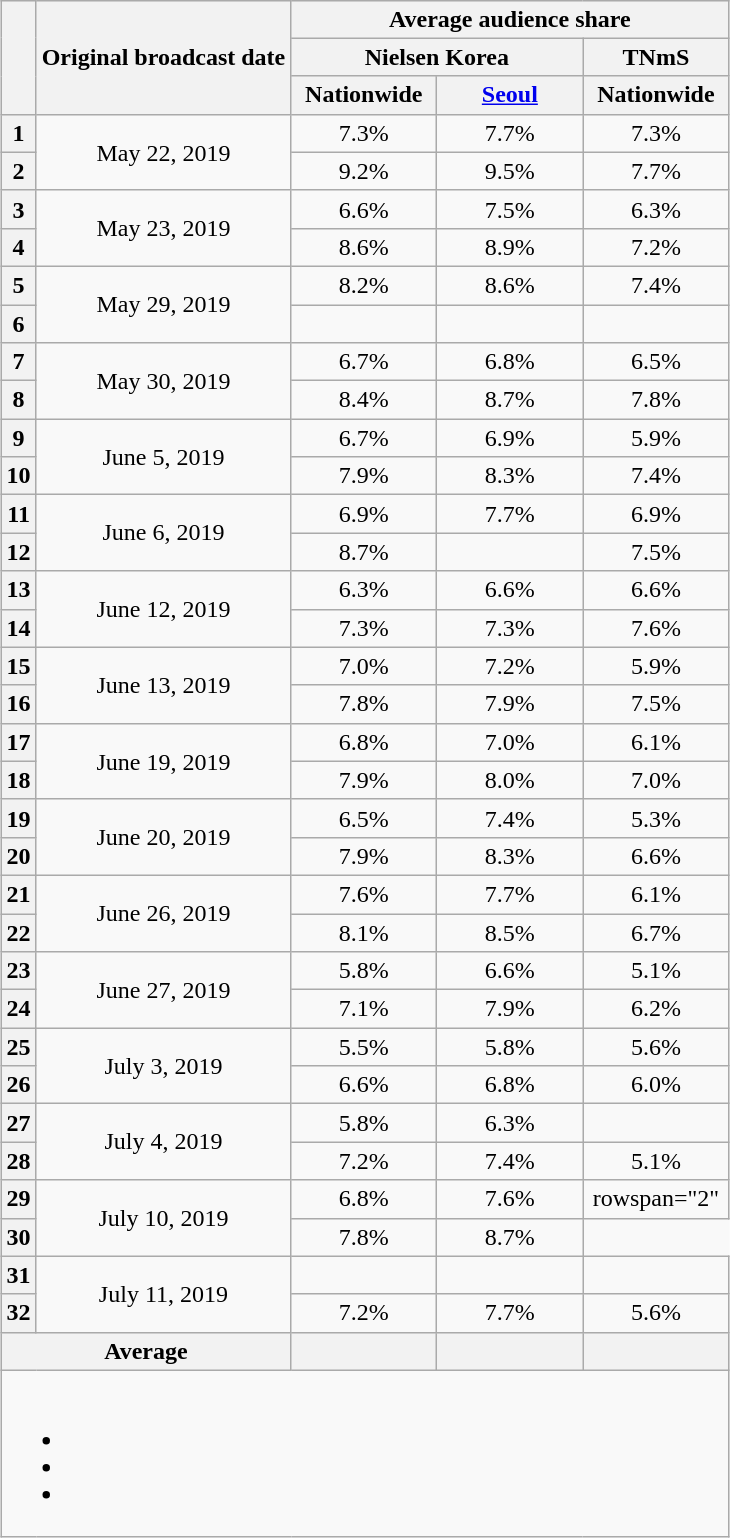<table class="wikitable" style="text-align:center; max-width:550px; margin-left: auto; margin-right: auto; border: none;">
<tr>
</tr>
<tr>
<th rowspan="3"></th>
<th rowspan="3">Original broadcast date</th>
<th colspan="4">Average audience share</th>
</tr>
<tr>
<th colspan="2">Nielsen Korea</th>
<th>TNmS</th>
</tr>
<tr>
<th width="90">Nationwide</th>
<th width="90"><a href='#'>Seoul</a></th>
<th width="90">Nationwide</th>
</tr>
<tr>
<th>1</th>
<td rowspan="2">May 22, 2019</td>
<td>7.3% </td>
<td>7.7% </td>
<td>7.3%</td>
</tr>
<tr>
<th>2</th>
<td>9.2% </td>
<td>9.5% </td>
<td>7.7%</td>
</tr>
<tr>
<th>3</th>
<td rowspan="2">May 23, 2019</td>
<td>6.6% </td>
<td>7.5% </td>
<td>6.3%</td>
</tr>
<tr>
<th>4</th>
<td>8.6% </td>
<td>8.9% </td>
<td>7.2%</td>
</tr>
<tr>
<th>5</th>
<td rowspan="2">May 29, 2019</td>
<td>8.2% </td>
<td>8.6% </td>
<td>7.4%</td>
</tr>
<tr>
<th>6</th>
<td><strong></strong> </td>
<td><strong></strong> </td>
<td><strong></strong></td>
</tr>
<tr>
<th>7</th>
<td rowspan="2">May 30, 2019</td>
<td>6.7% </td>
<td>6.8% </td>
<td>6.5%</td>
</tr>
<tr>
<th>8</th>
<td>8.4% </td>
<td>8.7% </td>
<td>7.8%</td>
</tr>
<tr>
<th>9</th>
<td rowspan="2">June 5, 2019</td>
<td>6.7% </td>
<td>6.9% </td>
<td>5.9%</td>
</tr>
<tr>
<th>10</th>
<td>7.9% </td>
<td>8.3% </td>
<td>7.4%</td>
</tr>
<tr>
<th>11</th>
<td rowspan="2">June 6, 2019</td>
<td>6.9% </td>
<td>7.7% </td>
<td>6.9%</td>
</tr>
<tr>
<th>12</th>
<td>8.7% </td>
<td><strong></strong> </td>
<td>7.5%</td>
</tr>
<tr>
<th>13</th>
<td rowspan="2">June 12, 2019</td>
<td>6.3% </td>
<td>6.6% </td>
<td>6.6%</td>
</tr>
<tr>
<th>14</th>
<td>7.3% </td>
<td>7.3% </td>
<td>7.6%</td>
</tr>
<tr>
<th>15</th>
<td rowspan="2">June 13, 2019</td>
<td>7.0% </td>
<td>7.2% </td>
<td>5.9%</td>
</tr>
<tr>
<th>16</th>
<td>7.8% </td>
<td>7.9% </td>
<td>7.5%</td>
</tr>
<tr>
<th>17</th>
<td rowspan="2">June 19, 2019</td>
<td>6.8% </td>
<td>7.0% </td>
<td>6.1%</td>
</tr>
<tr>
<th>18</th>
<td>7.9% </td>
<td>8.0% </td>
<td>7.0%</td>
</tr>
<tr>
<th>19</th>
<td rowspan="2">June 20, 2019</td>
<td>6.5% </td>
<td>7.4% </td>
<td>5.3%</td>
</tr>
<tr>
<th>20</th>
<td>7.9% </td>
<td>8.3% </td>
<td>6.6%</td>
</tr>
<tr>
<th>21</th>
<td rowspan="2">June 26, 2019</td>
<td>7.6% </td>
<td>7.7% </td>
<td>6.1%</td>
</tr>
<tr>
<th>22</th>
<td>8.1% </td>
<td>8.5% </td>
<td>6.7%</td>
</tr>
<tr>
<th>23</th>
<td rowspan="2">June 27, 2019</td>
<td>5.8% </td>
<td>6.6% </td>
<td>5.1%</td>
</tr>
<tr>
<th>24</th>
<td>7.1% </td>
<td>7.9% </td>
<td>6.2%</td>
</tr>
<tr>
<th>25</th>
<td rowspan="2">July 3, 2019</td>
<td>5.5% </td>
<td>5.8% </td>
<td>5.6%</td>
</tr>
<tr>
<th>26</th>
<td>6.6% </td>
<td>6.8% </td>
<td>6.0%</td>
</tr>
<tr>
<th>27</th>
<td rowspan="2">July 4, 2019</td>
<td>5.8% </td>
<td>6.3% </td>
<td></td>
</tr>
<tr>
<th>28</th>
<td>7.2% </td>
<td>7.4% </td>
<td>5.1%</td>
</tr>
<tr>
<th>29</th>
<td rowspan="2">July 10, 2019</td>
<td>6.8% </td>
<td>7.6% </td>
<td>rowspan="2" </td>
</tr>
<tr>
<th>30</th>
<td>7.8% </td>
<td>8.7% </td>
</tr>
<tr>
<th>31</th>
<td rowspan="2">July 11, 2019</td>
<td><strong></strong> </td>
<td><strong></strong> </td>
<td><strong></strong></td>
</tr>
<tr>
<th>32</th>
<td>7.2% </td>
<td>7.7% </td>
<td>5.6%</td>
</tr>
<tr>
<th colspan="2">Average</th>
<th></th>
<th></th>
<th></th>
</tr>
<tr>
<td colspan="5"><br><ul><li></li><li></li><li></li></ul></td>
</tr>
</table>
